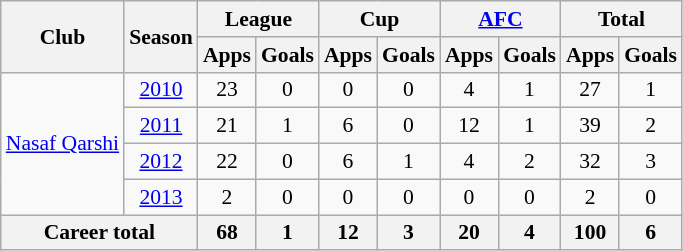<table class="wikitable" style="font-size:90%; text-align:center;">
<tr>
<th rowspan="2">Club</th>
<th rowspan="2">Season</th>
<th colspan="2">League</th>
<th colspan="2">Cup</th>
<th colspan="2"><a href='#'>AFC</a></th>
<th colspan="2">Total</th>
</tr>
<tr>
<th>Apps</th>
<th>Goals</th>
<th>Apps</th>
<th>Goals</th>
<th>Apps</th>
<th>Goals</th>
<th>Apps</th>
<th>Goals</th>
</tr>
<tr>
<td rowspan="4"><a href='#'>Nasaf Qarshi</a></td>
<td><a href='#'>2010</a></td>
<td>23</td>
<td>0</td>
<td>0</td>
<td>0</td>
<td>4</td>
<td>1</td>
<td>27</td>
<td>1</td>
</tr>
<tr>
<td><a href='#'>2011</a></td>
<td>21</td>
<td>1</td>
<td>6</td>
<td>0</td>
<td>12</td>
<td>1</td>
<td>39</td>
<td>2</td>
</tr>
<tr>
<td><a href='#'>2012</a></td>
<td>22</td>
<td>0</td>
<td>6</td>
<td>1</td>
<td>4</td>
<td>2</td>
<td>32</td>
<td>3</td>
</tr>
<tr>
<td><a href='#'>2013</a></td>
<td>2</td>
<td>0</td>
<td>0</td>
<td>0</td>
<td>0</td>
<td>0</td>
<td>2</td>
<td>0</td>
</tr>
<tr>
<th colspan="2">Career total</th>
<th>68</th>
<th>1</th>
<th>12</th>
<th>3</th>
<th>20</th>
<th>4</th>
<th>100</th>
<th>6</th>
</tr>
</table>
